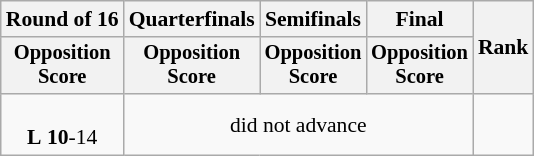<table class=wikitable style="font-size:90%">
<tr>
<th>Round of 16</th>
<th>Quarterfinals</th>
<th>Semifinals</th>
<th>Final</th>
<th rowspan=2>Rank</th>
</tr>
<tr style="font-size:95%">
<th>Opposition<br>Score</th>
<th>Opposition<br>Score</th>
<th>Opposition<br>Score</th>
<th>Opposition<br>Score</th>
</tr>
<tr align=center>
<td><br><strong>L</strong>  <strong>10</strong>-14</td>
<td colspan=3>did not advance</td>
<td></td>
</tr>
</table>
